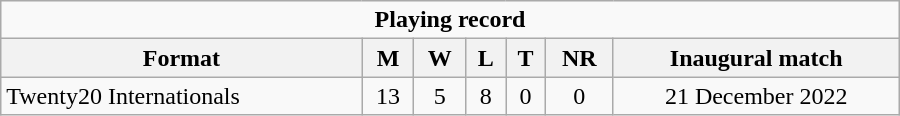<table class="wikitable" style="text-align: center; width: 600px;">
<tr>
<td colspan=7 align="center"><strong>Playing record</strong></td>
</tr>
<tr>
<th>Format</th>
<th>M</th>
<th>W</th>
<th>L</th>
<th>T</th>
<th>NR</th>
<th>Inaugural match</th>
</tr>
<tr>
<td align="left">Twenty20 Internationals</td>
<td>13</td>
<td>5</td>
<td>8</td>
<td>0</td>
<td>0</td>
<td>21 December 2022</td>
</tr>
</table>
